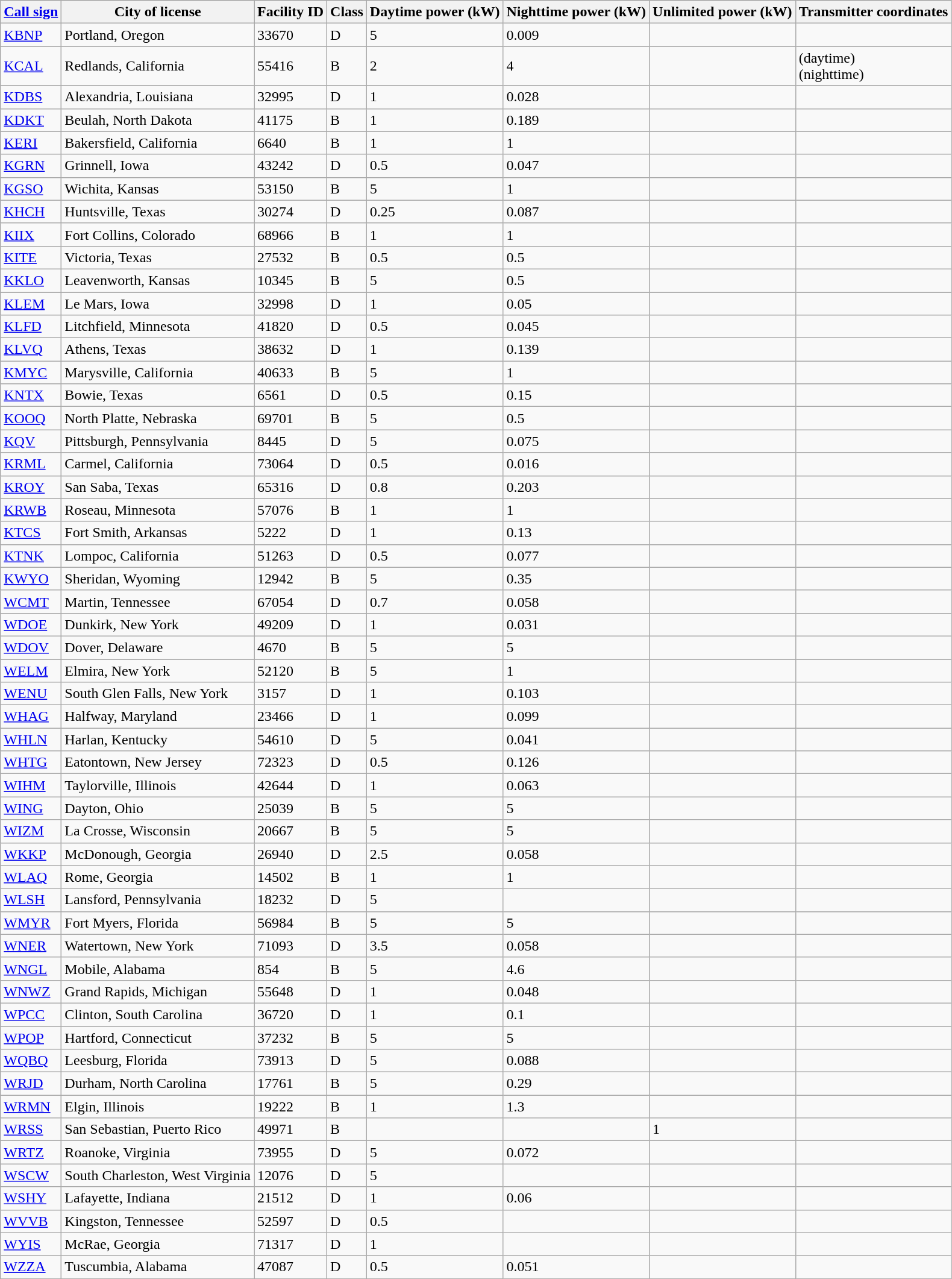<table class="wikitable sortable">
<tr>
<th><a href='#'>Call sign</a></th>
<th>City of license</th>
<th>Facility ID</th>
<th>Class</th>
<th>Daytime power (kW)</th>
<th>Nighttime power (kW)</th>
<th>Unlimited power (kW)</th>
<th>Transmitter coordinates</th>
</tr>
<tr>
<td><a href='#'>KBNP</a></td>
<td>Portland, Oregon</td>
<td>33670</td>
<td>D</td>
<td>5</td>
<td>0.009</td>
<td></td>
<td></td>
</tr>
<tr>
<td><a href='#'>KCAL</a></td>
<td>Redlands, California</td>
<td>55416</td>
<td>B</td>
<td>2</td>
<td>4</td>
<td></td>
<td> (daytime)<br> (nighttime)</td>
</tr>
<tr>
<td><a href='#'>KDBS</a></td>
<td>Alexandria, Louisiana</td>
<td>32995</td>
<td>D</td>
<td>1</td>
<td>0.028</td>
<td></td>
<td></td>
</tr>
<tr>
<td><a href='#'>KDKT</a></td>
<td>Beulah, North Dakota</td>
<td>41175</td>
<td>B</td>
<td>1</td>
<td>0.189</td>
<td></td>
<td></td>
</tr>
<tr>
<td><a href='#'>KERI</a></td>
<td>Bakersfield, California</td>
<td>6640</td>
<td>B</td>
<td>1</td>
<td>1</td>
<td></td>
<td></td>
</tr>
<tr>
<td><a href='#'>KGRN</a></td>
<td>Grinnell, Iowa</td>
<td>43242</td>
<td>D</td>
<td>0.5</td>
<td>0.047</td>
<td></td>
<td></td>
</tr>
<tr>
<td><a href='#'>KGSO</a></td>
<td>Wichita, Kansas</td>
<td>53150</td>
<td>B</td>
<td>5</td>
<td>1</td>
<td></td>
<td></td>
</tr>
<tr>
<td><a href='#'>KHCH</a></td>
<td>Huntsville, Texas</td>
<td>30274</td>
<td>D</td>
<td>0.25</td>
<td>0.087</td>
<td></td>
<td></td>
</tr>
<tr>
<td><a href='#'>KIIX</a></td>
<td>Fort Collins, Colorado</td>
<td>68966</td>
<td>B</td>
<td>1</td>
<td>1</td>
<td></td>
<td></td>
</tr>
<tr>
<td><a href='#'>KITE</a></td>
<td>Victoria, Texas</td>
<td>27532</td>
<td>B</td>
<td>0.5</td>
<td>0.5</td>
<td></td>
<td></td>
</tr>
<tr>
<td><a href='#'>KKLO</a></td>
<td>Leavenworth, Kansas</td>
<td>10345</td>
<td>B</td>
<td>5</td>
<td>0.5</td>
<td></td>
<td></td>
</tr>
<tr>
<td><a href='#'>KLEM</a></td>
<td>Le Mars, Iowa</td>
<td>32998</td>
<td>D</td>
<td>1</td>
<td>0.05</td>
<td></td>
<td></td>
</tr>
<tr>
<td><a href='#'>KLFD</a></td>
<td>Litchfield, Minnesota</td>
<td>41820</td>
<td>D</td>
<td>0.5</td>
<td>0.045</td>
<td></td>
<td></td>
</tr>
<tr>
<td><a href='#'>KLVQ</a></td>
<td>Athens, Texas</td>
<td>38632</td>
<td>D</td>
<td>1</td>
<td>0.139</td>
<td></td>
<td></td>
</tr>
<tr>
<td><a href='#'>KMYC</a></td>
<td>Marysville, California</td>
<td>40633</td>
<td>B</td>
<td>5</td>
<td>1</td>
<td></td>
<td></td>
</tr>
<tr>
<td><a href='#'>KNTX</a></td>
<td>Bowie, Texas</td>
<td>6561</td>
<td>D</td>
<td>0.5</td>
<td>0.15</td>
<td></td>
<td></td>
</tr>
<tr>
<td><a href='#'>KOOQ</a></td>
<td>North Platte, Nebraska</td>
<td>69701</td>
<td>B</td>
<td>5</td>
<td>0.5</td>
<td></td>
<td></td>
</tr>
<tr>
<td><a href='#'>KQV</a></td>
<td>Pittsburgh, Pennsylvania</td>
<td>8445</td>
<td>D</td>
<td>5</td>
<td>0.075</td>
<td></td>
<td></td>
</tr>
<tr>
<td><a href='#'>KRML</a></td>
<td>Carmel, California</td>
<td>73064</td>
<td>D</td>
<td>0.5</td>
<td>0.016</td>
<td></td>
<td></td>
</tr>
<tr>
<td><a href='#'>KROY</a></td>
<td>San Saba, Texas</td>
<td>65316</td>
<td>D</td>
<td>0.8</td>
<td>0.203</td>
<td></td>
<td></td>
</tr>
<tr>
<td><a href='#'>KRWB</a></td>
<td>Roseau, Minnesota</td>
<td>57076</td>
<td>B</td>
<td>1</td>
<td>1</td>
<td></td>
<td></td>
</tr>
<tr>
<td><a href='#'>KTCS</a></td>
<td>Fort Smith, Arkansas</td>
<td>5222</td>
<td>D</td>
<td>1</td>
<td>0.13</td>
<td></td>
<td></td>
</tr>
<tr>
<td><a href='#'>KTNK</a></td>
<td>Lompoc, California</td>
<td>51263</td>
<td>D</td>
<td>0.5</td>
<td>0.077</td>
<td></td>
<td></td>
</tr>
<tr>
<td><a href='#'>KWYO</a></td>
<td>Sheridan, Wyoming</td>
<td>12942</td>
<td>B</td>
<td>5</td>
<td>0.35</td>
<td></td>
<td></td>
</tr>
<tr>
<td><a href='#'>WCMT</a></td>
<td>Martin, Tennessee</td>
<td>67054</td>
<td>D</td>
<td>0.7</td>
<td>0.058</td>
<td></td>
<td></td>
</tr>
<tr>
<td><a href='#'>WDOE</a></td>
<td>Dunkirk, New York</td>
<td>49209</td>
<td>D</td>
<td>1</td>
<td>0.031</td>
<td></td>
<td></td>
</tr>
<tr>
<td><a href='#'>WDOV</a></td>
<td>Dover, Delaware</td>
<td>4670</td>
<td>B</td>
<td>5</td>
<td>5</td>
<td></td>
<td></td>
</tr>
<tr>
<td><a href='#'>WELM</a></td>
<td>Elmira, New York</td>
<td>52120</td>
<td>B</td>
<td>5</td>
<td>1</td>
<td></td>
<td></td>
</tr>
<tr>
<td><a href='#'>WENU</a></td>
<td>South Glen Falls, New York</td>
<td>3157</td>
<td>D</td>
<td>1</td>
<td>0.103</td>
<td></td>
<td></td>
</tr>
<tr>
<td><a href='#'>WHAG</a></td>
<td>Halfway, Maryland</td>
<td>23466</td>
<td>D</td>
<td>1</td>
<td>0.099</td>
<td></td>
<td></td>
</tr>
<tr>
<td><a href='#'>WHLN</a></td>
<td>Harlan, Kentucky</td>
<td>54610</td>
<td>D</td>
<td>5</td>
<td>0.041</td>
<td></td>
<td></td>
</tr>
<tr>
<td><a href='#'>WHTG</a></td>
<td>Eatontown, New Jersey</td>
<td>72323</td>
<td>D</td>
<td>0.5</td>
<td>0.126</td>
<td></td>
<td></td>
</tr>
<tr>
<td><a href='#'>WIHM</a></td>
<td>Taylorville, Illinois</td>
<td>42644</td>
<td>D</td>
<td>1</td>
<td>0.063</td>
<td></td>
<td></td>
</tr>
<tr>
<td><a href='#'>WING</a></td>
<td>Dayton, Ohio</td>
<td>25039</td>
<td>B</td>
<td>5</td>
<td>5</td>
<td></td>
<td></td>
</tr>
<tr>
<td><a href='#'>WIZM</a></td>
<td>La Crosse, Wisconsin</td>
<td>20667</td>
<td>B</td>
<td>5</td>
<td>5</td>
<td></td>
<td></td>
</tr>
<tr>
<td><a href='#'>WKKP</a></td>
<td>McDonough, Georgia</td>
<td>26940</td>
<td>D</td>
<td>2.5</td>
<td>0.058</td>
<td></td>
<td></td>
</tr>
<tr>
<td><a href='#'>WLAQ</a></td>
<td>Rome, Georgia</td>
<td>14502</td>
<td>B</td>
<td>1</td>
<td>1</td>
<td></td>
<td></td>
</tr>
<tr>
<td><a href='#'>WLSH</a></td>
<td>Lansford, Pennsylvania</td>
<td>18232</td>
<td>D</td>
<td>5</td>
<td></td>
<td></td>
<td></td>
</tr>
<tr>
<td><a href='#'>WMYR</a></td>
<td>Fort Myers, Florida</td>
<td>56984</td>
<td>B</td>
<td>5</td>
<td>5</td>
<td></td>
<td></td>
</tr>
<tr>
<td><a href='#'>WNER</a></td>
<td>Watertown, New York</td>
<td>71093</td>
<td>D</td>
<td>3.5</td>
<td>0.058</td>
<td></td>
<td></td>
</tr>
<tr>
<td><a href='#'>WNGL</a></td>
<td>Mobile, Alabama</td>
<td>854</td>
<td>B</td>
<td>5</td>
<td>4.6</td>
<td></td>
<td></td>
</tr>
<tr>
<td><a href='#'>WNWZ</a></td>
<td>Grand Rapids, Michigan</td>
<td>55648</td>
<td>D</td>
<td>1</td>
<td>0.048</td>
<td></td>
<td></td>
</tr>
<tr>
<td><a href='#'>WPCC</a></td>
<td>Clinton, South Carolina</td>
<td>36720</td>
<td>D</td>
<td>1</td>
<td>0.1</td>
<td></td>
<td></td>
</tr>
<tr>
<td><a href='#'>WPOP</a></td>
<td>Hartford, Connecticut</td>
<td>37232</td>
<td>B</td>
<td>5</td>
<td>5</td>
<td></td>
<td></td>
</tr>
<tr>
<td><a href='#'>WQBQ</a></td>
<td>Leesburg, Florida</td>
<td>73913</td>
<td>D</td>
<td>5</td>
<td>0.088</td>
<td></td>
<td></td>
</tr>
<tr>
<td><a href='#'>WRJD</a></td>
<td>Durham, North Carolina</td>
<td>17761</td>
<td>B</td>
<td>5</td>
<td>0.29</td>
<td></td>
<td></td>
</tr>
<tr>
<td><a href='#'>WRMN</a></td>
<td>Elgin, Illinois</td>
<td>19222</td>
<td>B</td>
<td>1</td>
<td>1.3</td>
<td></td>
<td></td>
</tr>
<tr>
<td><a href='#'>WRSS</a></td>
<td>San Sebastian, Puerto Rico</td>
<td>49971</td>
<td>B</td>
<td></td>
<td></td>
<td>1</td>
<td></td>
</tr>
<tr>
<td><a href='#'>WRTZ</a></td>
<td>Roanoke, Virginia</td>
<td>73955</td>
<td>D</td>
<td>5</td>
<td>0.072</td>
<td></td>
<td></td>
</tr>
<tr>
<td><a href='#'>WSCW</a></td>
<td>South Charleston, West Virginia</td>
<td>12076</td>
<td>D</td>
<td>5</td>
<td></td>
<td></td>
<td></td>
</tr>
<tr>
<td><a href='#'>WSHY</a></td>
<td>Lafayette, Indiana</td>
<td>21512</td>
<td>D</td>
<td>1</td>
<td>0.06</td>
<td></td>
<td></td>
</tr>
<tr>
<td><a href='#'>WVVB</a></td>
<td>Kingston, Tennessee</td>
<td>52597</td>
<td>D</td>
<td>0.5</td>
<td></td>
<td></td>
<td></td>
</tr>
<tr>
<td><a href='#'>WYIS</a></td>
<td>McRae, Georgia</td>
<td>71317</td>
<td>D</td>
<td>1</td>
<td></td>
<td></td>
<td></td>
</tr>
<tr>
<td><a href='#'>WZZA</a></td>
<td>Tuscumbia, Alabama</td>
<td>47087</td>
<td>D</td>
<td>0.5</td>
<td>0.051</td>
<td></td>
<td></td>
</tr>
</table>
